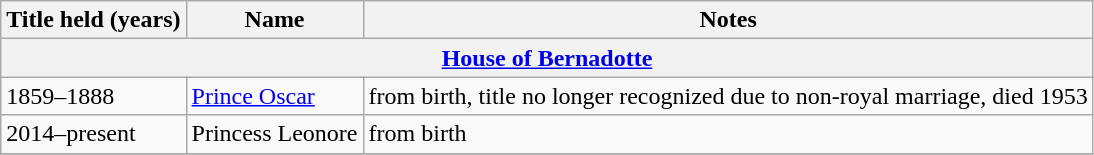<table class="wikitable">
<tr>
<th><strong>Title held (years)</strong></th>
<th><strong>Name</strong></th>
<th><strong>Notes</strong></th>
</tr>
<tr>
<th colspan=3><a href='#'>House of Bernadotte</a></th>
</tr>
<tr>
<td>1859–1888</td>
<td><a href='#'>Prince Oscar</a></td>
<td>from birth, title no longer recognized due to non-royal marriage, died 1953</td>
</tr>
<tr>
<td>2014–present</td>
<td>Princess Leonore</td>
<td>from birth</td>
</tr>
<tr>
</tr>
</table>
